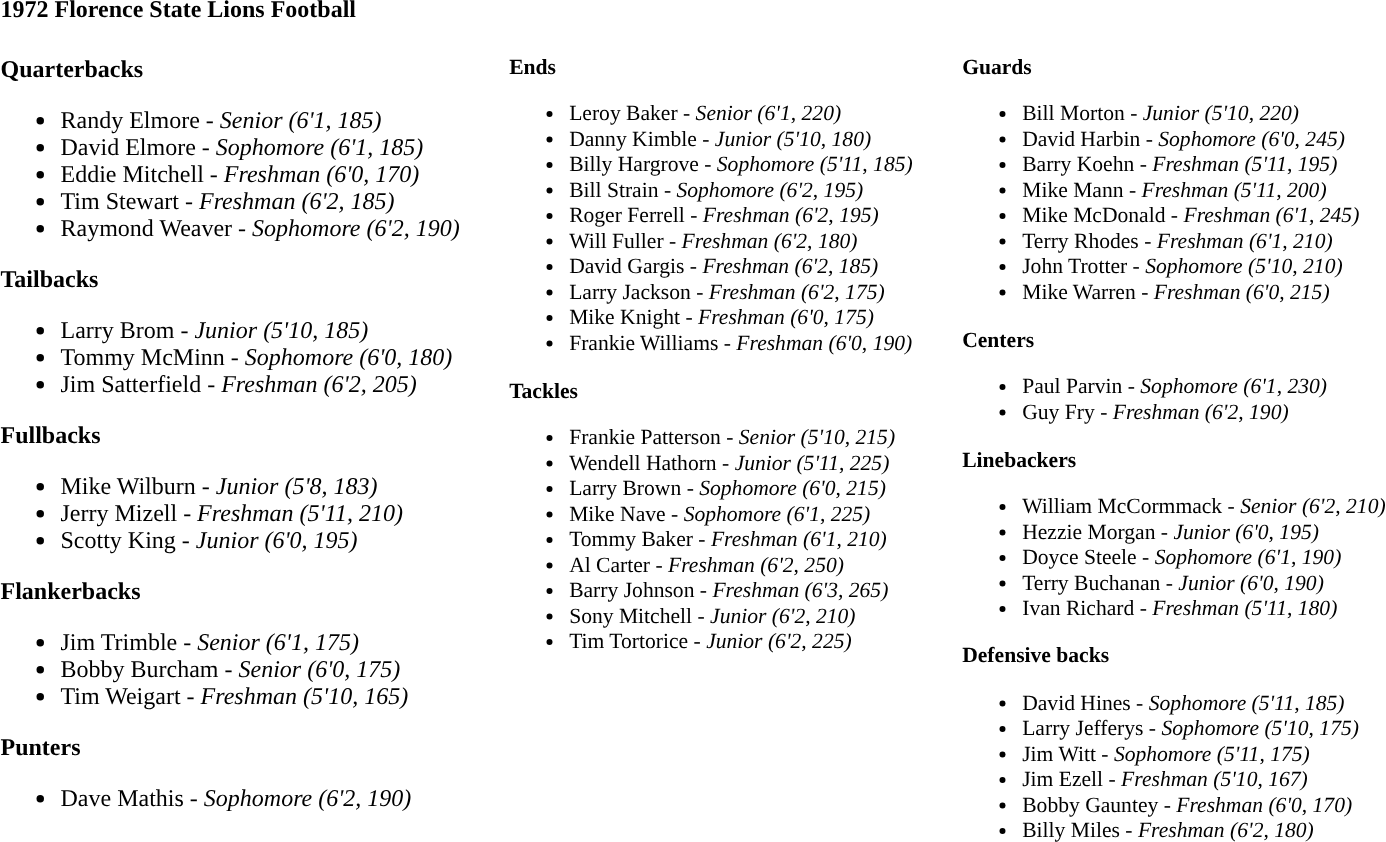<table class="toccolours" style="text-align: left;">
<tr>
<td colspan=11><strong>1972 Florence State Lions Football</strong></td>
</tr>
<tr>
<td valign="top"><br><strong>Quarterbacks</strong><ul><li>Randy Elmore - <em>Senior (6'1, 185)</em></li><li>David Elmore - <em>Sophomore (6'1, 185)</em></li><li>Eddie Mitchell - <em>Freshman (6'0, 170)</em></li><li>Tim Stewart - <em>Freshman (6'2, 185)</em></li><li>Raymond Weaver - <em>Sophomore (6'2, 190)</em></li></ul><strong>Tailbacks</strong><ul><li>Larry Brom - <em>Junior (5'10, 185)</em></li><li>Tommy McMinn - <em>Sophomore (6'0, 180)</em></li><li>Jim Satterfield - <em>Freshman (6'2, 205)</em></li></ul><strong>Fullbacks</strong><ul><li>Mike Wilburn - <em>Junior (5'8, 183)</em></li><li>Jerry Mizell - <em>Freshman (5'11, 210)</em></li><li>Scotty King - <em>Junior (6'0, 195)</em></li></ul><strong>Flankerbacks</strong><ul><li>Jim Trimble - <em>Senior (6'1, 175)</em></li><li>Bobby Burcham - <em>Senior (6'0, 175)</em></li><li>Tim Weigart - <em>Freshman (5'10, 165)</em></li></ul><strong>Punters</strong><ul><li>Dave Mathis - <em>Sophomore (6'2, 190)</em></li></ul></td>
<td width="25"> </td>
<td style="font-size:90%; vertical-align:top;"><br><strong>Ends</strong><ul><li>Leroy Baker - <em>Senior (6'1, 220)</em></li><li>Danny Kimble - <em>Junior (5'10, 180)</em></li><li>Billy Hargrove - <em>Sophomore (5'11, 185)</em></li><li>Bill Strain - <em>Sophomore (6'2, 195)</em></li><li>Roger Ferrell - <em>Freshman (6'2, 195)</em></li><li>Will Fuller - <em>Freshman (6'2, 180)</em></li><li>David Gargis - <em>Freshman (6'2, 185)</em></li><li>Larry Jackson - <em>Freshman (6'2, 175)</em></li><li>Mike Knight - <em>Freshman (6'0, 175)</em></li><li>Frankie Williams - <em>Freshman (6'0, 190)</em></li></ul><strong>Tackles</strong><ul><li>Frankie Patterson - <em>Senior (5'10, 215)</em></li><li>Wendell Hathorn - <em>Junior (5'11, 225)</em></li><li>Larry Brown - <em>Sophomore (6'0, 215)</em></li><li>Mike Nave - <em>Sophomore (6'1, 225)</em></li><li>Tommy Baker - <em>Freshman (6'1, 210)</em></li><li>Al Carter - <em>Freshman (6'2, 250)</em></li><li>Barry Johnson - <em>Freshman (6'3, 265)</em></li><li>Sony Mitchell - <em>Junior (6'2, 210)</em></li><li>Tim Tortorice - <em>Junior (6'2, 225)</em></li></ul></td>
<td width="25"> </td>
<td style="font-size:90%; vertical-align:top;"><br><strong>Guards</strong><ul><li>Bill Morton - <em>Junior (5'10, 220)</em></li><li>David Harbin - <em>Sophomore (6'0, 245)</em></li><li>Barry Koehn - <em>Freshman (5'11, 195)</em></li><li>Mike Mann - <em>Freshman (5'11, 200)</em></li><li>Mike McDonald - <em>Freshman (6'1, 245)</em></li><li>Terry Rhodes - <em>Freshman (6'1, 210)</em></li><li>John Trotter - <em>Sophomore (5'10, 210)</em></li><li>Mike Warren - <em>Freshman (6'0, 215)</em></li></ul><strong>Centers</strong><ul><li>Paul Parvin - <em>Sophomore (6'1, 230)</em></li><li>Guy Fry - <em>Freshman (6'2, 190)</em></li></ul><strong>Linebackers</strong><ul><li>William McCormmack - <em>Senior (6'2, 210)</em></li><li>Hezzie Morgan - <em>Junior (6'0, 195)</em></li><li>Doyce Steele - <em>Sophomore (6'1, 190)</em></li><li>Terry Buchanan - <em>Junior (6'0, 190)</em></li><li>Ivan Richard - <em>Freshman (5'11, 180)</em></li></ul><strong>Defensive backs</strong><ul><li>David Hines - <em>Sophomore (5'11, 185)</em></li><li>Larry Jefferys - <em>Sophomore (5'10, 175)</em></li><li>Jim Witt - <em>Sophomore (5'11, 175)</em></li><li>Jim Ezell - <em>Freshman (5'10, 167)</em></li><li>Bobby Gauntey - <em>Freshman (6'0, 170)</em></li><li>Billy Miles - <em>Freshman (6'2, 180)</em></li></ul></td>
</tr>
</table>
